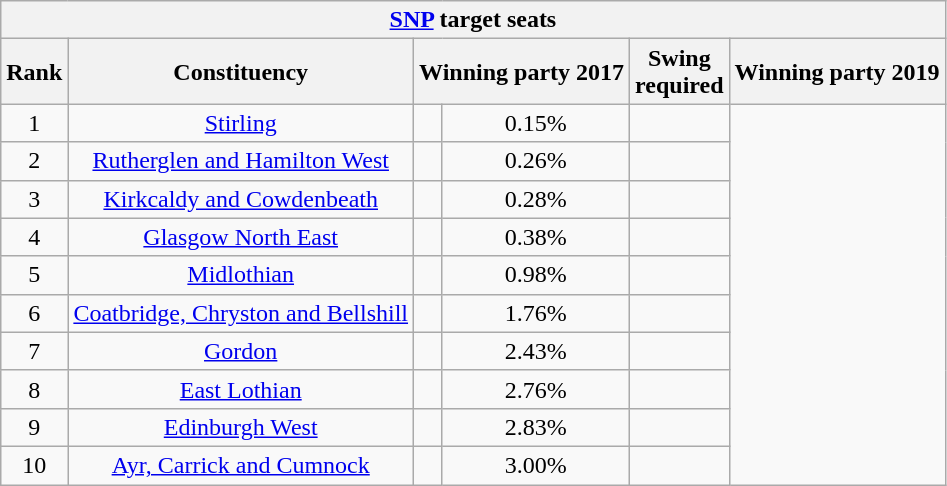<table class="wikitable plainrowheaders sortable" style="text-align:center">
<tr>
<th colspan=7><a href='#'>SNP</a> target seats</th>
</tr>
<tr>
<th>Rank</th>
<th>Constituency</th>
<th colspan=2>Winning party 2017</th>
<th>Swing<br>required</th>
<th colspan=2>Winning party 2019</th>
</tr>
<tr>
<td>1</td>
<td><a href='#'>Stirling</a></td>
<td></td>
<td>0.15%</td>
<td></td>
</tr>
<tr>
<td>2</td>
<td><a href='#'>Rutherglen and Hamilton West</a></td>
<td></td>
<td>0.26%</td>
<td></td>
</tr>
<tr>
<td>3</td>
<td><a href='#'>Kirkcaldy and Cowdenbeath</a></td>
<td></td>
<td>0.28%</td>
<td></td>
</tr>
<tr>
<td>4</td>
<td><a href='#'>Glasgow North East</a></td>
<td></td>
<td>0.38%</td>
<td></td>
</tr>
<tr>
<td>5</td>
<td><a href='#'>Midlothian</a></td>
<td></td>
<td>0.98%</td>
<td></td>
</tr>
<tr>
<td>6</td>
<td><a href='#'>Coatbridge, Chryston and Bellshill</a></td>
<td></td>
<td>1.76%</td>
<td></td>
</tr>
<tr>
<td>7</td>
<td><a href='#'>Gordon</a></td>
<td></td>
<td>2.43%</td>
<td></td>
</tr>
<tr>
<td>8</td>
<td><a href='#'>East Lothian</a></td>
<td></td>
<td>2.76%</td>
<td></td>
</tr>
<tr>
<td>9</td>
<td><a href='#'>Edinburgh West</a></td>
<td></td>
<td>2.83%</td>
<td></td>
</tr>
<tr>
<td>10</td>
<td><a href='#'>Ayr, Carrick and Cumnock</a></td>
<td></td>
<td>3.00%</td>
<td></td>
</tr>
</table>
